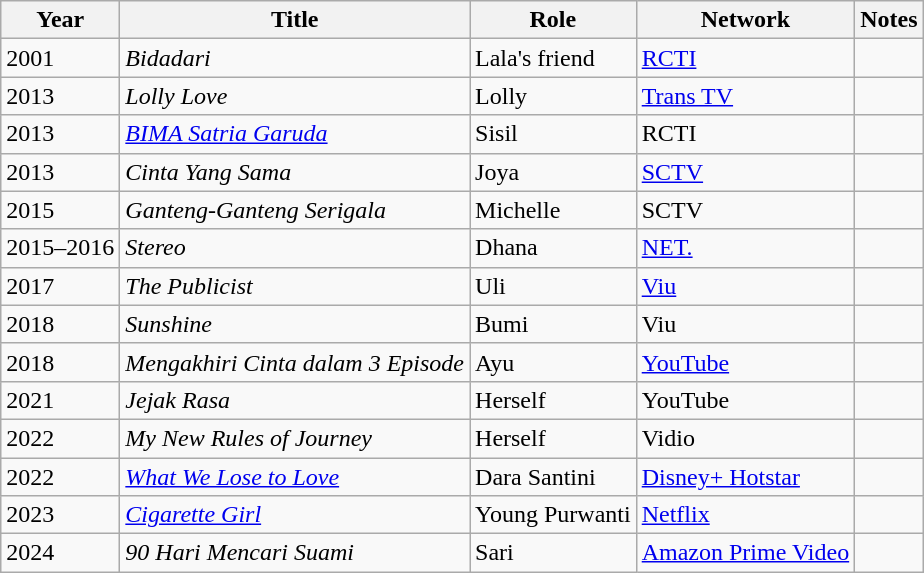<table class="wikitable sortable plainrowheaders">
<tr>
<th scope="col">Year</th>
<th scope="col">Title</th>
<th scope="col">Role</th>
<th scope="col" class="unsortable">Network</th>
<th class="unsortable">Notes</th>
</tr>
<tr>
<td>2001</td>
<td><em>Bidadari</em></td>
<td>Lala's friend</td>
<td><a href='#'>RCTI</a></td>
<td></td>
</tr>
<tr>
<td>2013</td>
<td><em>Lolly Love</em></td>
<td>Lolly</td>
<td><a href='#'>Trans TV</a></td>
<td></td>
</tr>
<tr>
<td>2013</td>
<td><em><a href='#'>BIMA Satria Garuda</a></em></td>
<td>Sisil</td>
<td>RCTI</td>
<td></td>
</tr>
<tr>
<td>2013</td>
<td><em>Cinta Yang Sama</em></td>
<td>Joya</td>
<td><a href='#'>SCTV</a></td>
<td></td>
</tr>
<tr>
<td>2015</td>
<td><em>Ganteng-Ganteng Serigala</em></td>
<td>Michelle</td>
<td>SCTV</td>
<td></td>
</tr>
<tr>
<td>2015–2016</td>
<td><em>Stereo</em></td>
<td>Dhana</td>
<td><a href='#'>NET.</a></td>
<td></td>
</tr>
<tr>
<td>2017</td>
<td><em>The Publicist</em></td>
<td>Uli</td>
<td><a href='#'>Viu</a></td>
<td></td>
</tr>
<tr>
<td>2018</td>
<td><em>Sunshine</em></td>
<td>Bumi</td>
<td>Viu</td>
<td></td>
</tr>
<tr>
<td>2018</td>
<td><em>Mengakhiri Cinta dalam 3 Episode</em></td>
<td>Ayu</td>
<td><a href='#'>YouTube</a></td>
<td></td>
</tr>
<tr>
<td>2021</td>
<td><em>Jejak Rasa</em></td>
<td>Herself</td>
<td>YouTube</td>
<td></td>
</tr>
<tr>
<td>2022</td>
<td><em>My New Rules of Journey</em></td>
<td>Herself</td>
<td>Vidio</td>
<td></td>
</tr>
<tr>
<td>2022</td>
<td><em><a href='#'>What We Lose to Love</a></em></td>
<td>Dara Santini</td>
<td><a href='#'>Disney+ Hotstar</a></td>
<td></td>
</tr>
<tr>
<td>2023</td>
<td><em><a href='#'>Cigarette Girl</a></em></td>
<td>Young Purwanti</td>
<td><a href='#'>Netflix</a></td>
<td></td>
</tr>
<tr>
<td>2024</td>
<td><em>90 Hari Mencari Suami</em></td>
<td>Sari</td>
<td><a href='#'>Amazon Prime Video</a></td>
<td></td>
</tr>
</table>
